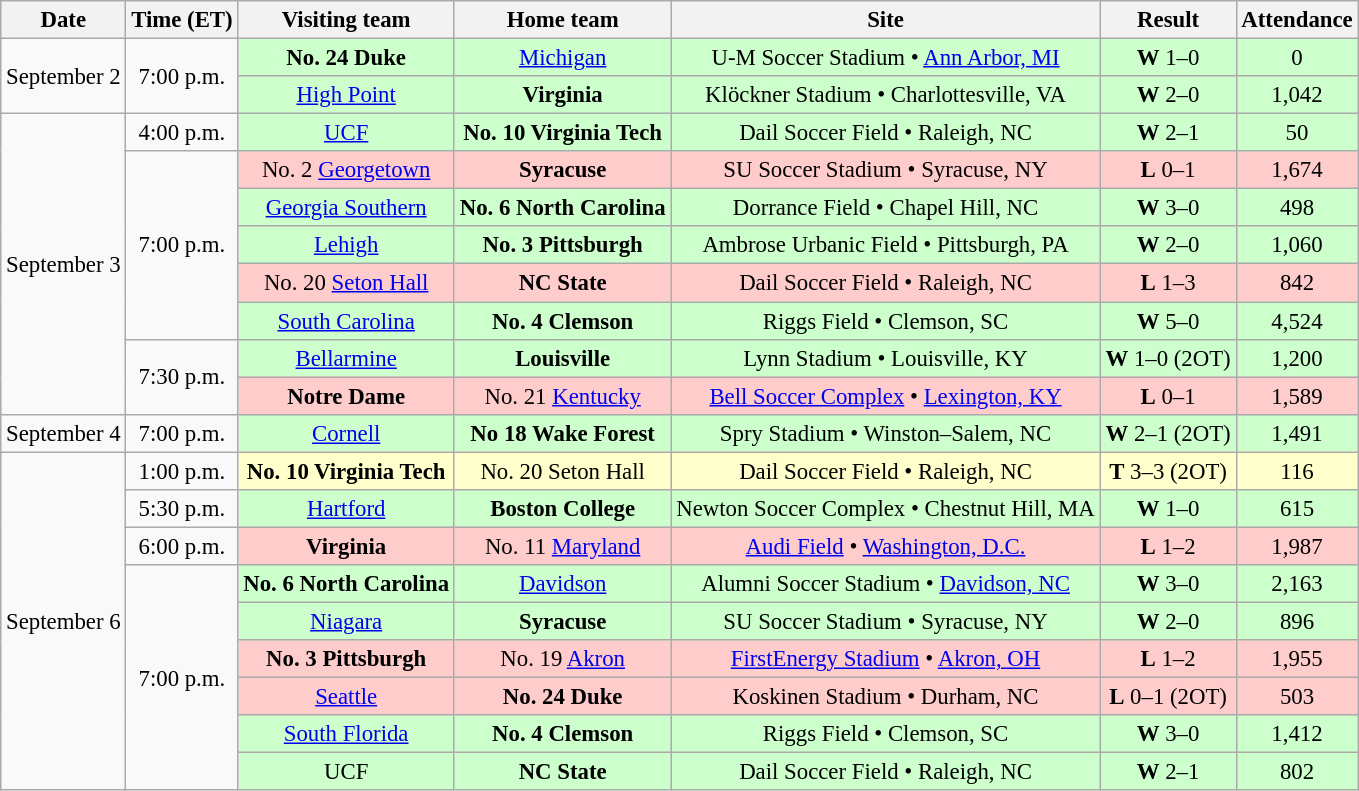<table class="wikitable" style="font-size:95%; text-align: center;">
<tr>
<th>Date</th>
<th>Time (ET)</th>
<th>Visiting team</th>
<th>Home team</th>
<th>Site</th>
<th>Result</th>
<th>Attendance</th>
</tr>
<tr>
<td rowspan=2>September 2</td>
<td rowspan=2>7:00 p.m.</td>
<td style="background:#cfc;"><strong>No. 24 Duke</strong></td>
<td style="background:#cfc;"><a href='#'>Michigan</a></td>
<td style="background:#cfc;">U-M Soccer Stadium • <a href='#'>Ann Arbor, MI</a></td>
<td style="background:#cfc;"><strong>W</strong> 1–0</td>
<td style="background:#cfc;">0</td>
</tr>
<tr>
<td style="background:#cfc;"><a href='#'>High Point</a></td>
<td style="background:#cfc;"><strong>Virginia</strong></td>
<td style="background:#cfc;">Klöckner Stadium • Charlottesville, VA</td>
<td style="background:#cfc;"><strong>W</strong> 2–0</td>
<td style="background:#cfc;">1,042</td>
</tr>
<tr>
<td rowspan=8>September 3</td>
<td>4:00 p.m.</td>
<td style="background:#cfc;"><a href='#'>UCF</a></td>
<td style="background:#cfc;"><strong>No. 10 Virginia Tech</strong></td>
<td style="background:#cfc;">Dail Soccer Field • Raleigh, NC</td>
<td style="background:#cfc;"><strong>W</strong> 2–1</td>
<td style="background:#cfc;">50</td>
</tr>
<tr>
<td rowspan=5>7:00 p.m.</td>
<td style="background:#fcc;">No. 2 <a href='#'>Georgetown</a></td>
<td style="background:#fcc;"><strong>Syracuse</strong></td>
<td style="background:#fcc;">SU Soccer Stadium • Syracuse, NY</td>
<td style="background:#fcc;"><strong>L</strong> 0–1</td>
<td style="background:#fcc;">1,674</td>
</tr>
<tr>
<td style="background:#cfc;"><a href='#'>Georgia Southern</a></td>
<td style="background:#cfc;"><strong>No. 6 North Carolina</strong></td>
<td style="background:#cfc;">Dorrance Field • Chapel Hill, NC</td>
<td style="background:#cfc;"><strong>W</strong> 3–0</td>
<td style="background:#cfc;">498</td>
</tr>
<tr>
<td style="background:#cfc;"><a href='#'>Lehigh</a></td>
<td style="background:#cfc;"><strong>No. 3 Pittsburgh</strong></td>
<td style="background:#cfc;">Ambrose Urbanic Field • Pittsburgh, PA</td>
<td style="background:#cfc;"><strong>W</strong> 2–0</td>
<td style="background:#cfc;">1,060</td>
</tr>
<tr>
<td style="background:#fcc;">No. 20 <a href='#'>Seton Hall</a></td>
<td style="background:#fcc;"><strong>NC State</strong></td>
<td style="background:#fcc;">Dail Soccer Field • Raleigh, NC</td>
<td style="background:#fcc;"><strong>L</strong> 1–3</td>
<td style="background:#fcc;">842</td>
</tr>
<tr>
<td style="background:#cfc;"><a href='#'>South Carolina</a></td>
<td style="background:#cfc;"><strong>No. 4 Clemson</strong></td>
<td style="background:#cfc;">Riggs Field • Clemson, SC</td>
<td style="background:#cfc;"><strong>W</strong> 5–0</td>
<td style="background:#cfc;">4,524</td>
</tr>
<tr>
<td rowspan=2>7:30 p.m.</td>
<td style="background:#cfc;"><a href='#'>Bellarmine</a></td>
<td style="background:#cfc;"><strong>Louisville</strong></td>
<td style="background:#cfc;">Lynn Stadium • Louisville, KY</td>
<td style="background:#cfc;"><strong>W</strong> 1–0 (2OT)</td>
<td style="background:#cfc;">1,200</td>
</tr>
<tr>
<td style="background:#fcc;"><strong>Notre Dame</strong></td>
<td style="background:#fcc;">No. 21 <a href='#'>Kentucky</a></td>
<td style="background:#fcc;"><a href='#'>Bell Soccer Complex</a> • <a href='#'>Lexington, KY</a></td>
<td style="background:#fcc;"><strong>L</strong> 0–1</td>
<td style="background:#fcc;">1,589</td>
</tr>
<tr>
<td>September 4</td>
<td>7:00 p.m.</td>
<td style="background:#cfc;"><a href='#'>Cornell</a></td>
<td style="background:#cfc;"><strong>No 18 Wake Forest</strong></td>
<td style="background:#cfc;">Spry Stadium • Winston–Salem, NC</td>
<td style="background:#cfc;"><strong>W</strong> 2–1 (2OT)</td>
<td style="background:#cfc;">1,491</td>
</tr>
<tr>
<td rowspan=9>September 6</td>
<td>1:00 p.m.</td>
<td style="background:#ffc;"><strong>No. 10 Virginia Tech</strong></td>
<td style="background:#ffc;">No. 20 Seton Hall</td>
<td style="background:#ffc;">Dail Soccer Field • Raleigh, NC</td>
<td style="background:#ffc;"><strong>T</strong> 3–3 (2OT)</td>
<td style="background:#ffc;">116</td>
</tr>
<tr>
<td>5:30 p.m.</td>
<td style="background:#cfc;"><a href='#'>Hartford</a></td>
<td style="background:#cfc;"><strong>Boston College</strong></td>
<td style="background:#cfc;">Newton Soccer Complex • Chestnut Hill, MA</td>
<td style="background:#cfc;"><strong>W</strong> 1–0</td>
<td style="background:#cfc;">615</td>
</tr>
<tr>
<td>6:00 p.m.</td>
<td style="background:#fcc;"><strong>Virginia</strong></td>
<td style="background:#fcc;">No. 11 <a href='#'>Maryland</a></td>
<td style="background:#fcc;"><a href='#'>Audi Field</a> • <a href='#'>Washington, D.C.</a></td>
<td style="background:#fcc;"><strong>L</strong> 1–2</td>
<td style="background:#fcc;">1,987</td>
</tr>
<tr>
<td rowspan=6>7:00 p.m.</td>
<td style="background:#cfc;"><strong>No. 6 North Carolina</strong></td>
<td style="background:#cfc;"><a href='#'>Davidson</a></td>
<td style="background:#cfc;">Alumni Soccer Stadium • <a href='#'>Davidson, NC</a></td>
<td style="background:#cfc;"><strong>W</strong> 3–0</td>
<td style="background:#cfc;">2,163</td>
</tr>
<tr>
<td style="background:#cfc;"><a href='#'>Niagara</a></td>
<td style="background:#cfc;"><strong>Syracuse</strong></td>
<td style="background:#cfc;">SU Soccer Stadium • Syracuse, NY</td>
<td style="background:#cfc;"><strong>W</strong> 2–0</td>
<td style="background:#cfc;">896</td>
</tr>
<tr>
<td style="background:#fcc;"><strong>No. 3 Pittsburgh</strong></td>
<td style="background:#fcc;">No. 19 <a href='#'>Akron</a></td>
<td style="background:#fcc;"><a href='#'>FirstEnergy Stadium</a> • <a href='#'>Akron, OH</a></td>
<td style="background:#fcc;"><strong>L</strong> 1–2</td>
<td style="background:#fcc;">1,955</td>
</tr>
<tr>
<td style="background:#fcc;"><a href='#'>Seattle</a></td>
<td style="background:#fcc;"><strong>No. 24 Duke</strong></td>
<td style="background:#fcc;">Koskinen Stadium • Durham, NC</td>
<td style="background:#fcc;"><strong>L</strong> 0–1 (2OT)</td>
<td style="background:#fcc;">503</td>
</tr>
<tr>
<td style="background:#cfc;"><a href='#'>South Florida</a></td>
<td style="background:#cfc;"><strong>No. 4 Clemson</strong></td>
<td style="background:#cfc;">Riggs Field • Clemson, SC</td>
<td style="background:#cfc;"><strong>W</strong> 3–0</td>
<td style="background:#cfc;">1,412</td>
</tr>
<tr>
<td style="background:#cfc;">UCF</td>
<td style="background:#cfc;"><strong>NC State</strong></td>
<td style="background:#cfc;">Dail Soccer Field • Raleigh, NC</td>
<td style="background:#cfc;"><strong>W</strong> 2–1</td>
<td style="background:#cfc;">802</td>
</tr>
</table>
